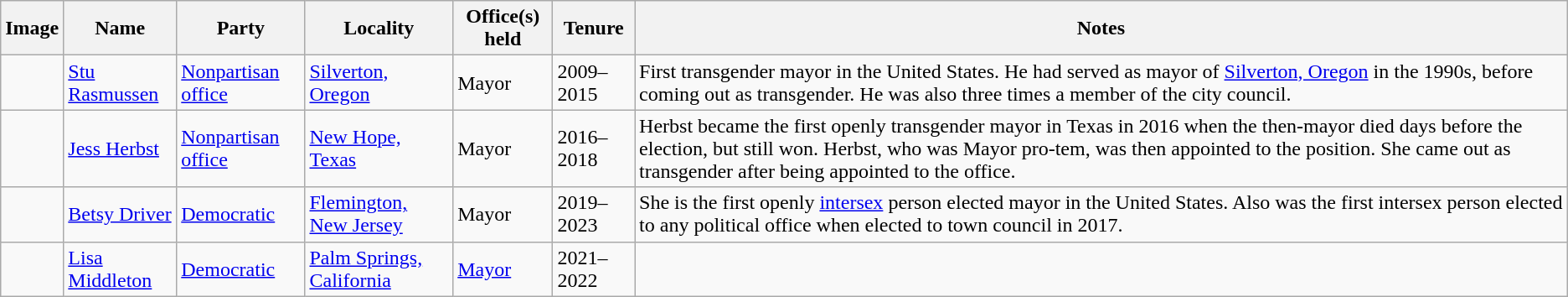<table class="wikitable sortable">
<tr>
<th>Image</th>
<th>Name</th>
<th>Party</th>
<th>Locality</th>
<th>Office(s) held</th>
<th>Tenure</th>
<th class="unsortable">Notes</th>
</tr>
<tr>
<td></td>
<td><a href='#'>Stu Rasmussen</a><br></td>
<td><a href='#'>Nonpartisan office</a></td>
<td><a href='#'>Silverton, Oregon</a></td>
<td>Mayor</td>
<td>2009–2015</td>
<td>First transgender mayor in the United States. He had served as mayor of <a href='#'>Silverton, Oregon</a> in the 1990s, before coming out as transgender. He was also three times a member of the city council.</td>
</tr>
<tr>
<td></td>
<td><a href='#'>Jess Herbst</a></td>
<td><a href='#'>Nonpartisan office</a></td>
<td><a href='#'>New Hope, Texas</a></td>
<td>Mayor</td>
<td>2016–2018</td>
<td>Herbst became the first openly transgender mayor in Texas in 2016 when the then-mayor died days before the election, but still won. Herbst, who was Mayor pro-tem, was then appointed to the position. She came out as transgender after being appointed to the office.</td>
</tr>
<tr>
<td></td>
<td><a href='#'>Betsy Driver</a></td>
<td><a href='#'>Democratic</a></td>
<td><a href='#'>Flemington, New Jersey</a></td>
<td>Mayor</td>
<td>2019–2023</td>
<td>She is the first openly <a href='#'>intersex</a> person elected mayor in the United States. Also was the first intersex person elected to any political office when elected to town council in 2017.</td>
</tr>
<tr>
<td></td>
<td><a href='#'>Lisa Middleton</a></td>
<td><a href='#'>Democratic</a></td>
<td><a href='#'>Palm Springs, California</a></td>
<td><a href='#'>Mayor</a></td>
<td>2021–2022</td>
<td></td>
</tr>
</table>
